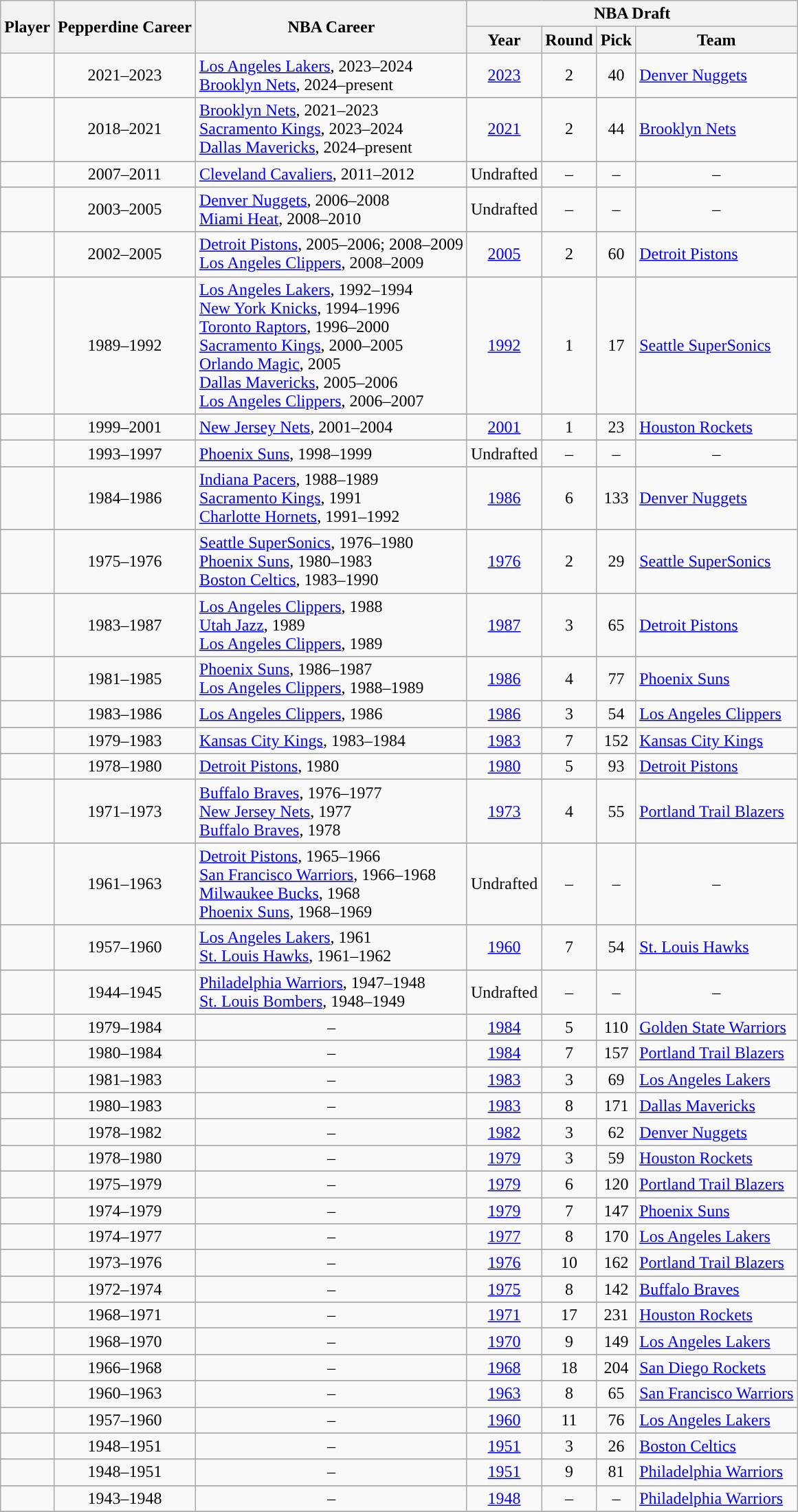<table class="wikitable sortable" style="text-align:center">
<tr>
<th rowspan=2>Player</th>
<th rowspan=2>Pepperdine Career</th>
<th rowspan=2>NBA Career</th>
<th colspan=4>NBA Draft</th>
</tr>
<tr>
<th data-sort-type="number">Year</th>
<th data-sort-type="number">Round</th>
<th data-sort-type="number">Pick</th>
<th data-sort-type="number">Team</th>
</tr>
<tr>
<td style="text-align:left"></td>
<td>2021–2023</td>
<td style="text-align:left"><a href='#'>Los Angeles Lakers</a>, 2023–2024<br><a href='#'>Brooklyn Nets</a>, 2024–present</td>
<td><a href='#'>2023</a></td>
<td>2</td>
<td>40</td>
<td style="text-align:left"><a href='#'>Denver Nuggets</a></td>
</tr>
<tr>
</tr>
<tr>
<td style="text-align:left"></td>
<td>2018–2021</td>
<td style="text-align:left"><a href='#'>Brooklyn Nets</a>, 2021–2023<br><a href='#'>Sacramento Kings</a>, 2023–2024<br><a href='#'>Dallas Mavericks</a>, 2024–present</td>
<td><a href='#'>2021</a></td>
<td>2</td>
<td>44</td>
<td style="text-align:left"><a href='#'>Brooklyn Nets</a></td>
</tr>
<tr>
</tr>
<tr>
<td style="text-align:left"></td>
<td>2007–2011</td>
<td style="text-align:left"><a href='#'>Cleveland Cavaliers</a>, 2011–2012</td>
<td>Undrafted</td>
<td>–</td>
<td>–</td>
<td>–</td>
</tr>
<tr>
</tr>
<tr>
<td style="text-align:left"></td>
<td>2003–2005</td>
<td style="text-align:left"><a href='#'>Denver Nuggets</a>, 2006–2008<br><a href='#'>Miami Heat</a>, 2008–2010</td>
<td>Undrafted</td>
<td>–</td>
<td>–</td>
<td>–</td>
</tr>
<tr>
</tr>
<tr>
<td style="text-align:left"></td>
<td>2002–2005</td>
<td style="text-align:left"><a href='#'>Detroit Pistons</a>, 2005–2006; 2008–2009<br><a href='#'>Los Angeles Clippers</a>, 2008–2009</td>
<td><a href='#'>2005</a></td>
<td>2</td>
<td>60</td>
<td style="text-align:left"><a href='#'>Detroit Pistons</a></td>
</tr>
<tr>
</tr>
<tr>
<td style="text-align:left"></td>
<td>1989–1992</td>
<td style="text-align:left"><a href='#'>Los Angeles Lakers</a>, 1992–1994<br><a href='#'>New York Knicks</a>, 1994–1996<br><a href='#'>Toronto Raptors</a>, 1996–2000<br><a href='#'>Sacramento Kings</a>, 2000–2005<br><a href='#'>Orlando Magic</a>, 2005<br><a href='#'>Dallas Mavericks</a>, 2005–2006<br><a href='#'>Los Angeles Clippers</a>, 2006–2007</td>
<td><a href='#'>1992</a></td>
<td>1</td>
<td>17</td>
<td style="text-align:left"><a href='#'>Seattle SuperSonics</a></td>
</tr>
<tr>
</tr>
<tr>
<td style="text-align:left"></td>
<td>1999–2001</td>
<td style="text-align:left"><a href='#'>New Jersey Nets</a>, 2001–2004</td>
<td><a href='#'>2001</a></td>
<td>1</td>
<td>23</td>
<td style="text-align:left"><a href='#'>Houston Rockets</a></td>
</tr>
<tr>
</tr>
<tr>
<td style="text-align:left"></td>
<td>1993–1997</td>
<td style="text-align:left"><a href='#'>Phoenix Suns</a>, 1998–1999</td>
<td>Undrafted</td>
<td>–</td>
<td>–</td>
<td>–</td>
</tr>
<tr>
</tr>
<tr>
<td style="text-align:left"></td>
<td>1984–1986</td>
<td style="text-align:left"><a href='#'>Indiana Pacers</a>, 1988–1989<br><a href='#'>Sacramento Kings</a>, 1991<br><a href='#'>Charlotte Hornets</a>, 1991–1992</td>
<td><a href='#'>1986</a></td>
<td>6</td>
<td>133</td>
<td style="text-align:left"><a href='#'>Denver Nuggets</a></td>
</tr>
<tr>
</tr>
<tr>
<td style="text-align:left"></td>
<td>1975–1976</td>
<td style="text-align:left"><a href='#'>Seattle SuperSonics</a>, 1976–1980<br><a href='#'>Phoenix Suns</a>, 1980–1983<br><a href='#'>Boston Celtics</a>, 1983–1990</td>
<td><a href='#'>1976</a></td>
<td>2</td>
<td>29</td>
<td style="text-align:left"><a href='#'>Seattle SuperSonics</a></td>
</tr>
<tr>
</tr>
<tr>
<td style="text-align:left"></td>
<td>1983–1987</td>
<td style="text-align:left"><a href='#'>Los Angeles Clippers</a>, 1988<br><a href='#'>Utah Jazz</a>, 1989<br><a href='#'>Los Angeles Clippers</a>, 1989</td>
<td><a href='#'>1987</a></td>
<td>3</td>
<td>65</td>
<td style="text-align:left"><a href='#'>Detroit Pistons</a></td>
</tr>
<tr>
</tr>
<tr>
<td style="text-align:left"></td>
<td>1981–1985</td>
<td style="text-align:left"><a href='#'>Phoenix Suns</a>, 1986–1987<br><a href='#'>Los Angeles Clippers</a>, 1988–1989</td>
<td><a href='#'>1986</a></td>
<td>4</td>
<td>77</td>
<td style="text-align:left"><a href='#'>Phoenix Suns</a></td>
</tr>
<tr>
</tr>
<tr>
<td style="text-align:left"></td>
<td>1983–1986</td>
<td style="text-align:left"><a href='#'>Los Angeles Clippers</a>, 1986</td>
<td><a href='#'>1986</a></td>
<td>3</td>
<td>54</td>
<td style="text-align:left"><a href='#'>Los Angeles Clippers</a></td>
</tr>
<tr>
</tr>
<tr>
<td style="text-align:left"></td>
<td>1979–1983</td>
<td style="text-align:left"><a href='#'>Kansas City Kings</a>, 1983–1984</td>
<td><a href='#'>1983</a></td>
<td>7</td>
<td>152</td>
<td style="text-align:left"><a href='#'>Kansas City Kings</a></td>
</tr>
<tr>
</tr>
<tr>
<td style="text-align:left"></td>
<td>1978–1980</td>
<td style="text-align:left"><a href='#'>Detroit Pistons</a>, 1980</td>
<td><a href='#'>1980</a></td>
<td>5</td>
<td>93</td>
<td style="text-align:left"><a href='#'>Detroit Pistons</a></td>
</tr>
<tr>
</tr>
<tr>
<td style="text-align:left"></td>
<td>1971–1973</td>
<td style="text-align:left"><a href='#'>Buffalo Braves</a>, 1976–1977<br><a href='#'>New Jersey Nets</a>, 1977<br><a href='#'>Buffalo Braves</a>, 1978</td>
<td><a href='#'>1973</a></td>
<td>4</td>
<td>55</td>
<td style="text-align:left"><a href='#'>Portland Trail Blazers</a></td>
</tr>
<tr>
</tr>
<tr>
<td style="text-align:left"></td>
<td>1961–1963</td>
<td style="text-align:left"><a href='#'>Detroit Pistons</a>, 1965–1966<br><a href='#'>San Francisco Warriors</a>, 1966–1968<br><a href='#'>Milwaukee Bucks</a>, 1968<br><a href='#'>Phoenix Suns</a>, 1968–1969</td>
<td>Undrafted</td>
<td>–</td>
<td>–</td>
<td>–</td>
</tr>
<tr>
</tr>
<tr>
<td style="text-align:left"></td>
<td>1957–1960</td>
<td style="text-align:left"><a href='#'>Los Angeles Lakers</a>, 1961<br><a href='#'>St. Louis Hawks</a>, 1961–1962</td>
<td><a href='#'>1960</a></td>
<td>7</td>
<td>54</td>
<td style="text-align:left"><a href='#'>St. Louis Hawks</a></td>
</tr>
<tr>
</tr>
<tr>
<td style="text-align:left"></td>
<td>1944–1945</td>
<td style="text-align:left"><a href='#'>Philadelphia Warriors</a>, 1947–1948<br><a href='#'>St. Louis Bombers</a>, 1948–1949</td>
<td>Undrafted</td>
<td>–</td>
<td>–</td>
<td>–</td>
</tr>
<tr>
</tr>
<tr>
<td style="text-align:left"></td>
<td>1979–1984</td>
<td>–</td>
<td><a href='#'>1984</a></td>
<td>5</td>
<td>110</td>
<td style="text-align:left"><a href='#'>Golden State Warriors</a></td>
</tr>
<tr>
</tr>
<tr>
<td style="text-align:left"></td>
<td>1980–1984</td>
<td>–</td>
<td><a href='#'>1984</a></td>
<td>7</td>
<td>157</td>
<td style="text-align:left"><a href='#'>Portland Trail Blazers</a></td>
</tr>
<tr>
</tr>
<tr>
<td style="text-align:left"></td>
<td>1981–1983</td>
<td>–</td>
<td><a href='#'>1983</a></td>
<td>3</td>
<td>69</td>
<td style="text-align:left"><a href='#'>Los Angeles Lakers</a></td>
</tr>
<tr>
</tr>
<tr>
<td style="text-align:left"></td>
<td>1980–1983</td>
<td>–</td>
<td><a href='#'>1983</a></td>
<td>8</td>
<td>171</td>
<td style="text-align:left"><a href='#'>Dallas Mavericks</a></td>
</tr>
<tr>
</tr>
<tr>
<td style="text-align:left"></td>
<td>1978–1982</td>
<td>–</td>
<td><a href='#'>1982</a></td>
<td>3</td>
<td>62</td>
<td style="text-align:left"><a href='#'>Denver Nuggets</a></td>
</tr>
<tr>
</tr>
<tr>
<td style="text-align:left"></td>
<td>1978–1980</td>
<td>–</td>
<td><a href='#'>1979</a></td>
<td>3</td>
<td>59</td>
<td style="text-align:left"><a href='#'>Houston Rockets</a></td>
</tr>
<tr>
</tr>
<tr>
<td style="text-align:left"></td>
<td>1975–1979</td>
<td>–</td>
<td><a href='#'>1979</a></td>
<td>6</td>
<td>120</td>
<td style="text-align:left"><a href='#'>Portland Trail Blazers</a></td>
</tr>
<tr>
</tr>
<tr>
<td style="text-align:left"></td>
<td>1974–1979</td>
<td>–</td>
<td><a href='#'>1979</a></td>
<td>7</td>
<td>147</td>
<td style="text-align:left"><a href='#'>Phoenix Suns</a></td>
</tr>
<tr>
</tr>
<tr>
<td style="text-align:left"></td>
<td>1974–1977</td>
<td>–</td>
<td><a href='#'>1977</a></td>
<td>8</td>
<td>170</td>
<td style="text-align:left"><a href='#'>Los Angeles Lakers</a></td>
</tr>
<tr>
</tr>
<tr>
<td style="text-align:left"></td>
<td>1973–1976</td>
<td>–</td>
<td><a href='#'>1976</a></td>
<td>10</td>
<td>162</td>
<td style="text-align:left"><a href='#'>Portland Trail Blazers</a></td>
</tr>
<tr>
</tr>
<tr>
<td style="text-align:left"></td>
<td>1972–1974</td>
<td>–</td>
<td><a href='#'>1975</a></td>
<td>8</td>
<td>142</td>
<td style="text-align:left"><a href='#'>Buffalo Braves</a></td>
</tr>
<tr>
</tr>
<tr>
<td style="text-align:left"></td>
<td>1968–1971</td>
<td>–</td>
<td><a href='#'>1971</a></td>
<td>17</td>
<td>231</td>
<td style="text-align:left"><a href='#'>Houston Rockets</a></td>
</tr>
<tr>
</tr>
<tr>
<td style="text-align:left"></td>
<td>1968–1970</td>
<td>–</td>
<td><a href='#'>1970</a></td>
<td>9</td>
<td>149</td>
<td style="text-align:left"><a href='#'>Los Angeles Lakers</a></td>
</tr>
<tr>
</tr>
<tr>
<td style="text-align:left"></td>
<td>1966–1968</td>
<td>–</td>
<td><a href='#'>1968</a></td>
<td>18</td>
<td>204</td>
<td style="text-align:left"><a href='#'>San Diego Rockets</a></td>
</tr>
<tr>
</tr>
<tr>
<td style="text-align:left"></td>
<td>1960–1963</td>
<td>–</td>
<td><a href='#'>1963</a></td>
<td>8</td>
<td>65</td>
<td style="text-align:left"><a href='#'>San Francisco Warriors</a></td>
</tr>
<tr>
</tr>
<tr>
<td style="text-align:left"></td>
<td>1957–1960</td>
<td>–</td>
<td><a href='#'>1960</a></td>
<td>11</td>
<td>76</td>
<td style="text-align:left"><a href='#'>Los Angeles Lakers</a></td>
</tr>
<tr>
</tr>
<tr>
<td style="text-align:left"></td>
<td>1948–1951</td>
<td>–</td>
<td><a href='#'>1951</a></td>
<td>3</td>
<td>26</td>
<td style="text-align:left"><a href='#'>Boston Celtics</a></td>
</tr>
<tr>
</tr>
<tr>
<td style="text-align:left"></td>
<td>1948–1951</td>
<td>–</td>
<td><a href='#'>1951</a></td>
<td>9</td>
<td>81</td>
<td style="text-align:left"><a href='#'>Philadelphia Warriors</a></td>
</tr>
<tr>
</tr>
<tr>
<td style="text-align:left"></td>
<td>1943–1948</td>
<td>–</td>
<td><a href='#'>1948</a></td>
<td>–</td>
<td>–</td>
<td style="text-align:left"><a href='#'>Philadelphia Warriors</a></td>
</tr>
<tr>
</tr>
</table>
